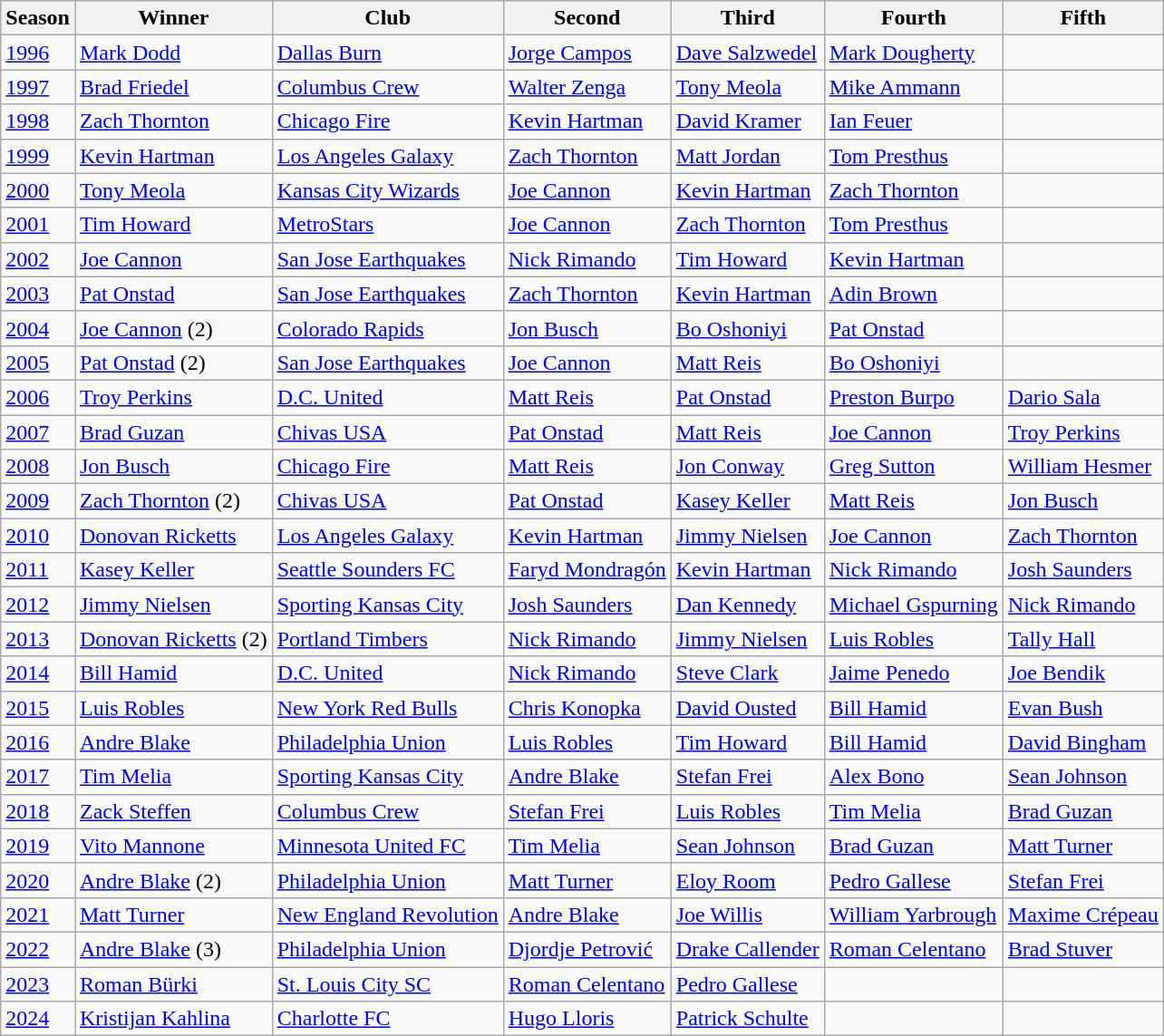<table class='wikitable sortable'>
<tr>
<th>Season</th>
<th>Winner</th>
<th>Club</th>
<th>Second</th>
<th>Third</th>
<th>Fourth</th>
<th>Fifth</th>
</tr>
<tr>
<td><a href='#'>1996</a></td>
<td> <a href='#'>Mark Dodd</a></td>
<td><a href='#'>Dallas Burn</a></td>
<td><a href='#'>Jorge Campos</a></td>
<td><a href='#'>Dave Salzwedel</a></td>
<td><a href='#'>Mark Dougherty</a></td>
<td></td>
</tr>
<tr>
<td><a href='#'>1997</a></td>
<td> <a href='#'>Brad Friedel</a></td>
<td><a href='#'>Columbus Crew</a></td>
<td><a href='#'>Walter Zenga</a></td>
<td><a href='#'>Tony Meola</a></td>
<td><a href='#'>Mike Ammann</a></td>
<td></td>
</tr>
<tr>
<td><a href='#'>1998</a></td>
<td> <a href='#'>Zach Thornton</a></td>
<td><a href='#'>Chicago Fire</a></td>
<td><a href='#'>Kevin Hartman</a></td>
<td><a href='#'>David Kramer</a></td>
<td><a href='#'>Ian Feuer</a></td>
<td></td>
</tr>
<tr>
<td><a href='#'>1999</a></td>
<td> <a href='#'>Kevin Hartman</a></td>
<td><a href='#'>Los Angeles Galaxy</a></td>
<td><a href='#'>Zach Thornton</a></td>
<td><a href='#'>Matt Jordan</a></td>
<td><a href='#'>Tom Presthus</a></td>
<td></td>
</tr>
<tr>
<td><a href='#'>2000</a></td>
<td> <a href='#'>Tony Meola</a></td>
<td><a href='#'>Kansas City Wizards</a></td>
<td><a href='#'>Joe Cannon</a></td>
<td><a href='#'>Kevin Hartman</a></td>
<td><a href='#'>Zach Thornton</a></td>
<td></td>
</tr>
<tr>
<td><a href='#'>2001</a></td>
<td> <a href='#'>Tim Howard</a></td>
<td><a href='#'>MetroStars</a></td>
<td><a href='#'>Joe Cannon</a></td>
<td><a href='#'>Zach Thornton</a></td>
<td><a href='#'>Tom Presthus</a></td>
<td></td>
</tr>
<tr>
<td><a href='#'>2002</a></td>
<td> <a href='#'>Joe Cannon</a></td>
<td><a href='#'>San Jose Earthquakes</a></td>
<td><a href='#'>Nick Rimando</a></td>
<td><a href='#'>Tim Howard</a></td>
<td><a href='#'>Kevin Hartman</a></td>
<td></td>
</tr>
<tr>
<td><a href='#'>2003</a></td>
<td> <a href='#'>Pat Onstad</a></td>
<td><a href='#'>San Jose Earthquakes</a></td>
<td><a href='#'>Zach Thornton</a></td>
<td><a href='#'>Kevin Hartman</a></td>
<td><a href='#'>Adin Brown</a></td>
<td></td>
</tr>
<tr>
<td><a href='#'>2004</a></td>
<td> <a href='#'>Joe Cannon</a> (2)</td>
<td><a href='#'>Colorado Rapids</a></td>
<td><a href='#'>Jon Busch</a></td>
<td><a href='#'>Bo Oshoniyi</a></td>
<td><a href='#'>Pat Onstad</a></td>
<td></td>
</tr>
<tr>
<td><a href='#'>2005</a></td>
<td> <a href='#'>Pat Onstad</a> (2)</td>
<td><a href='#'>San Jose Earthquakes</a></td>
<td><a href='#'>Joe Cannon</a></td>
<td><a href='#'>Matt Reis</a></td>
<td><a href='#'>Bo Oshoniyi</a></td>
<td></td>
</tr>
<tr>
<td><a href='#'>2006</a></td>
<td> <a href='#'>Troy Perkins</a></td>
<td><a href='#'>D.C. United</a></td>
<td><a href='#'>Matt Reis</a></td>
<td><a href='#'>Pat Onstad</a></td>
<td><a href='#'>Preston Burpo</a></td>
<td><a href='#'>Dario Sala</a></td>
</tr>
<tr>
<td><a href='#'>2007</a></td>
<td> <a href='#'>Brad Guzan</a></td>
<td><a href='#'>Chivas USA</a></td>
<td><a href='#'>Pat Onstad</a></td>
<td><a href='#'>Matt Reis</a></td>
<td><a href='#'>Joe Cannon</a></td>
<td><a href='#'>Troy Perkins</a></td>
</tr>
<tr>
<td><a href='#'>2008</a></td>
<td> <a href='#'>Jon Busch</a></td>
<td><a href='#'>Chicago Fire</a></td>
<td><a href='#'>Matt Reis</a></td>
<td><a href='#'>Jon Conway</a></td>
<td><a href='#'>Greg Sutton</a></td>
<td><a href='#'>William Hesmer</a></td>
</tr>
<tr>
<td><a href='#'>2009</a></td>
<td> <a href='#'>Zach Thornton</a> (2)</td>
<td><a href='#'>Chivas USA</a></td>
<td><a href='#'>Pat Onstad</a></td>
<td><a href='#'>Kasey Keller</a></td>
<td><a href='#'>Matt Reis</a></td>
<td><a href='#'>Jon Busch</a></td>
</tr>
<tr>
<td><a href='#'>2010</a></td>
<td> <a href='#'>Donovan Ricketts</a></td>
<td><a href='#'>Los Angeles Galaxy</a></td>
<td><a href='#'>Kevin Hartman</a></td>
<td><a href='#'>Jimmy Nielsen</a></td>
<td><a href='#'>Joe Cannon</a></td>
<td><a href='#'>Zach Thornton</a></td>
</tr>
<tr>
<td><a href='#'>2011</a></td>
<td> <a href='#'>Kasey Keller</a></td>
<td><a href='#'>Seattle Sounders FC</a></td>
<td><a href='#'>Faryd Mondragón</a></td>
<td><a href='#'>Kevin Hartman</a></td>
<td><a href='#'>Nick Rimando</a></td>
<td><a href='#'>Josh Saunders</a></td>
</tr>
<tr>
<td><a href='#'>2012</a></td>
<td> <a href='#'>Jimmy Nielsen</a></td>
<td><a href='#'>Sporting Kansas City</a></td>
<td><a href='#'>Josh Saunders</a></td>
<td><a href='#'>Dan Kennedy</a></td>
<td><a href='#'>Michael Gspurning</a></td>
<td><a href='#'>Nick Rimando</a></td>
</tr>
<tr>
<td><a href='#'>2013</a></td>
<td> <a href='#'>Donovan Ricketts</a>  (2)</td>
<td><a href='#'>Portland Timbers</a></td>
<td><a href='#'>Nick Rimando</a></td>
<td><a href='#'>Jimmy Nielsen</a></td>
<td><a href='#'>Luis Robles</a></td>
<td><a href='#'>Tally Hall</a></td>
</tr>
<tr>
<td><a href='#'>2014</a></td>
<td> <a href='#'>Bill Hamid</a></td>
<td><a href='#'>D.C. United</a></td>
<td><a href='#'>Nick Rimando</a></td>
<td><a href='#'>Steve Clark</a></td>
<td><a href='#'>Jaime Penedo</a></td>
<td><a href='#'>Joe Bendik</a></td>
</tr>
<tr>
<td><a href='#'>2015</a></td>
<td> <a href='#'>Luis Robles</a></td>
<td><a href='#'>New York Red Bulls</a></td>
<td><a href='#'>Chris Konopka</a></td>
<td><a href='#'>David Ousted</a></td>
<td><a href='#'>Bill Hamid</a></td>
<td><a href='#'>Evan Bush</a></td>
</tr>
<tr>
<td><a href='#'>2016</a></td>
<td> <a href='#'>Andre Blake</a></td>
<td><a href='#'>Philadelphia Union</a></td>
<td><a href='#'>Luis Robles</a></td>
<td><a href='#'>Tim Howard</a></td>
<td><a href='#'>Bill Hamid</a></td>
<td><a href='#'>David Bingham</a></td>
</tr>
<tr>
<td><a href='#'>2017</a></td>
<td> <a href='#'>Tim Melia</a></td>
<td><a href='#'>Sporting Kansas City</a></td>
<td><a href='#'>Andre Blake</a></td>
<td><a href='#'>Stefan Frei</a></td>
<td><a href='#'>Alex Bono</a></td>
<td><a href='#'>Sean Johnson</a></td>
</tr>
<tr>
<td><a href='#'>2018</a></td>
<td> <a href='#'>Zack Steffen</a></td>
<td><a href='#'>Columbus Crew</a></td>
<td><a href='#'>Stefan Frei</a></td>
<td><a href='#'>Luis Robles</a></td>
<td><a href='#'>Tim Melia</a></td>
<td><a href='#'>Brad Guzan</a></td>
</tr>
<tr>
<td><a href='#'>2019</a></td>
<td> <a href='#'>Vito Mannone</a></td>
<td><a href='#'>Minnesota United FC</a></td>
<td><a href='#'>Tim Melia</a></td>
<td><a href='#'>Sean Johnson</a></td>
<td><a href='#'>Brad Guzan</a></td>
<td><a href='#'>Matt Turner</a></td>
</tr>
<tr>
<td><a href='#'>2020</a></td>
<td> <a href='#'>Andre Blake</a> (2)</td>
<td><a href='#'>Philadelphia Union</a></td>
<td><a href='#'>Matt Turner</a></td>
<td><a href='#'>Eloy Room</a></td>
<td><a href='#'>Pedro Gallese</a></td>
<td><a href='#'>Stefan Frei</a></td>
</tr>
<tr>
<td><a href='#'>2021</a></td>
<td> <a href='#'>Matt Turner</a></td>
<td><a href='#'>New England Revolution</a></td>
<td><a href='#'>Andre Blake</a></td>
<td><a href='#'>Joe Willis</a></td>
<td><a href='#'>William Yarbrough</a></td>
<td><a href='#'>Maxime Crépeau</a></td>
</tr>
<tr>
<td><a href='#'>2022</a></td>
<td> <a href='#'>Andre Blake</a> (3)</td>
<td><a href='#'>Philadelphia Union</a></td>
<td><a href='#'>Djordje Petrović</a></td>
<td><a href='#'>Drake Callender</a></td>
<td><a href='#'>Roman Celentano</a></td>
<td><a href='#'>Brad Stuver</a></td>
</tr>
<tr>
<td><a href='#'>2023</a></td>
<td> <a href='#'>Roman Bürki</a></td>
<td><a href='#'>St. Louis City SC</a></td>
<td><a href='#'>Roman Celentano</a></td>
<td><a href='#'>Pedro Gallese</a></td>
<td></td>
<td></td>
</tr>
<tr>
<td><a href='#'>2024</a></td>
<td> <a href='#'>Kristijan Kahlina</a></td>
<td><a href='#'>Charlotte FC</a></td>
<td><a href='#'>Hugo Lloris</a></td>
<td><a href='#'>Patrick Schulte</a></td>
<td></td>
<td></td>
</tr>
</table>
